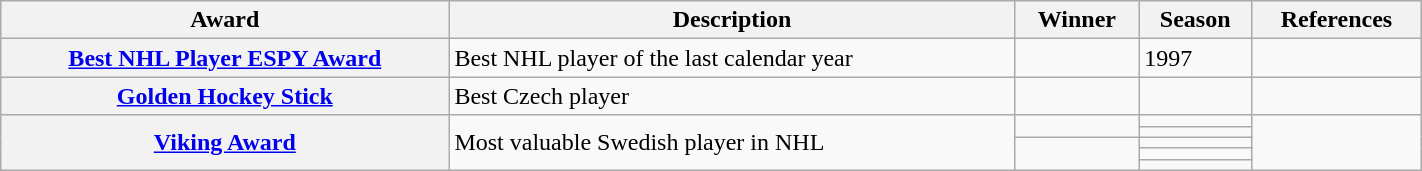<table class="wikitable sortable" width="75%">
<tr>
<th scope="col">Award</th>
<th scope="col" class="unsortable">Description</th>
<th scope="col">Winner</th>
<th scope="col">Season</th>
<th scope="col" class="unsortable">References</th>
</tr>
<tr>
<th scope="row"><a href='#'>Best NHL Player ESPY Award</a></th>
<td>Best NHL player of the last calendar year</td>
<td></td>
<td>1997</td>
<td></td>
</tr>
<tr>
<th scope="row"><a href='#'>Golden Hockey Stick</a></th>
<td>Best Czech player</td>
<td></td>
<td></td>
<td></td>
</tr>
<tr>
<th scope="row" rowspan="5"><a href='#'>Viking Award</a></th>
<td rowspan="5">Most valuable Swedish player in NHL</td>
<td rowspan="2"></td>
<td></td>
<td rowspan="5"></td>
</tr>
<tr>
<td></td>
</tr>
<tr>
<td rowspan="3"></td>
<td></td>
</tr>
<tr>
<td></td>
</tr>
<tr>
<td></td>
</tr>
</table>
